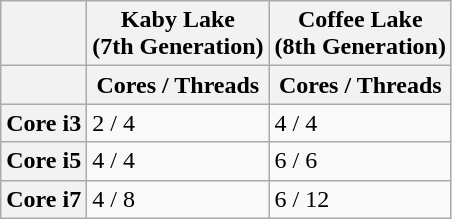<table class="wikitable">
<tr>
<th></th>
<th>Kaby Lake<br>(7th Generation)</th>
<th>Coffee Lake<br>(8th Generation)</th>
</tr>
<tr>
<th></th>
<th>Cores / Threads</th>
<th>Cores / Threads</th>
</tr>
<tr>
<th>Core i3</th>
<td>2 / 4</td>
<td>4 / 4</td>
</tr>
<tr>
<th>Core i5</th>
<td>4 / 4</td>
<td>6 / 6</td>
</tr>
<tr>
<th>Core i7</th>
<td>4 / 8</td>
<td>6 / 12</td>
</tr>
</table>
